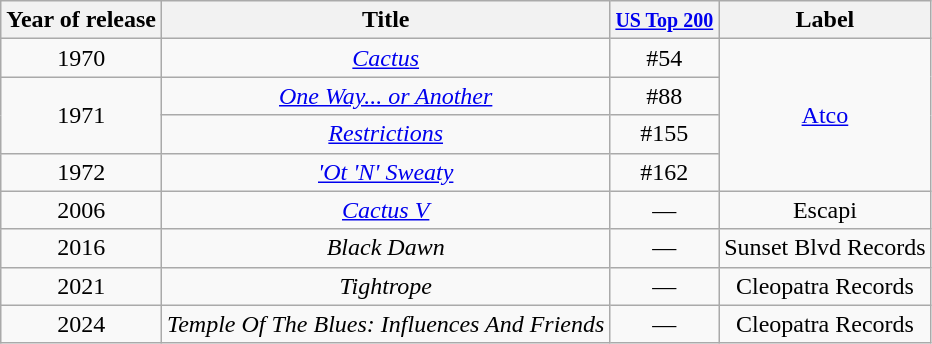<table class="wikitable">
<tr>
<th>Year of release</th>
<th>Title</th>
<th><small><a href='#'>US Top 200</a></small></th>
<th>Label</th>
</tr>
<tr>
<td align="center">1970</td>
<td align="center"><em><a href='#'>Cactus</a></em></td>
<td align="center">#54</td>
<td align="center" rowspan="4"><a href='#'>Atco</a></td>
</tr>
<tr>
<td align="center" rowspan="2">1971</td>
<td align="center"><em><a href='#'>One Way... or Another</a></em></td>
<td align="center">#88</td>
</tr>
<tr>
<td align="center"><em><a href='#'>Restrictions</a></em></td>
<td align="center">#155</td>
</tr>
<tr>
<td align="center">1972</td>
<td align="center"><em><a href='#'>'Ot 'N' Sweaty</a></em></td>
<td align="center">#162</td>
</tr>
<tr>
<td align="center">2006</td>
<td align="center"><em><a href='#'>Cactus V</a></em></td>
<td align="center">—</td>
<td align="center">Escapi</td>
</tr>
<tr>
<td align="center">2016</td>
<td align="center"><em>Black Dawn</em></td>
<td align="center">—</td>
<td align="center">Sunset Blvd Records</td>
</tr>
<tr>
<td align="center">2021</td>
<td align="center"><em>Tightrope</em></td>
<td align="center">—</td>
<td align="center">Cleopatra Records</td>
</tr>
<tr>
<td align="center">2024</td>
<td align="center"><em>Temple Of The Blues: Influences And Friends</em></td>
<td align="center">—</td>
<td align="center">Cleopatra Records</td>
</tr>
</table>
